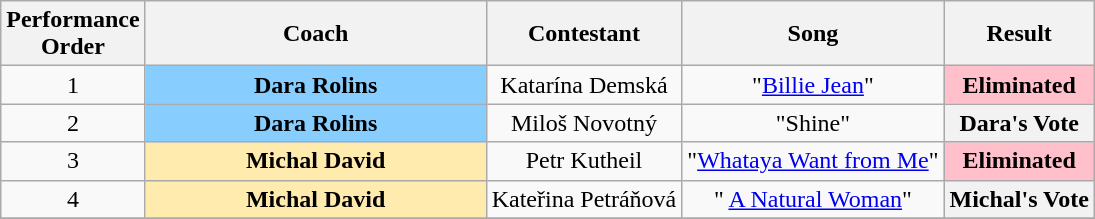<table class="wikitable sortable" style="text-align: center; width: auto;">
<tr>
<th>Performance <br>Order</th>
<th>Coach</th>
<th>Contestant</th>
<th>Song</th>
<th>Result</th>
</tr>
<tr>
<td>1</td>
<th style="background-color:#87CEFF" width="220px">Dara Rolins</th>
<td>Katarína Demská</td>
<td>"<a href='#'>Billie Jean</a>"</td>
<td style="background:pink;"><strong>Eliminated</strong></td>
</tr>
<tr>
<td>2</td>
<th style="background-color:#87CEFF" width="220px">Dara Rolins</th>
<td>Miloš Novotný</td>
<td>"Shine"</td>
<th>Dara's Vote</th>
</tr>
<tr>
<td>3</td>
<th style="background-color:#FFEBAD" width="220px">Michal David</th>
<td>Petr Kutheil</td>
<td>"<a href='#'>Whataya Want from Me</a>"</td>
<th style="background:pink;">Eliminated</th>
</tr>
<tr>
<td>4</td>
<th style="background-color:#FFEBAD" width="220px">Michal David</th>
<td>Kateřina Petráňová</td>
<td>" <a href='#'>A Natural Woman</a>"</td>
<th>Michal's Vote</th>
</tr>
<tr>
</tr>
</table>
